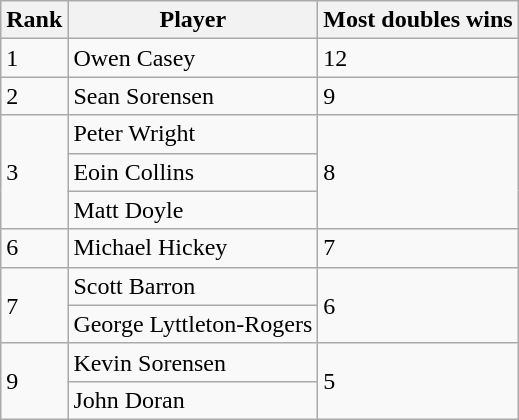<table class="wikitable">
<tr>
<th>Rank</th>
<th>Player</th>
<th>Most doubles wins</th>
</tr>
<tr>
<td>1</td>
<td>Owen Casey</td>
<td>12</td>
</tr>
<tr>
<td>2</td>
<td>Sean Sorensen</td>
<td>9</td>
</tr>
<tr>
<td rowspan=3>3</td>
<td>Peter Wright</td>
<td rowspan=3>8</td>
</tr>
<tr>
<td>Eoin Collins</td>
</tr>
<tr>
<td>Matt Doyle</td>
</tr>
<tr>
<td>6</td>
<td>Michael Hickey</td>
<td>7</td>
</tr>
<tr>
<td rowspan=2>7</td>
<td>Scott Barron</td>
<td rowspan=2>6</td>
</tr>
<tr>
<td>George Lyttleton-Rogers</td>
</tr>
<tr>
<td rowspan=2>9</td>
<td>Kevin Sorensen</td>
<td rowspan=2>5</td>
</tr>
<tr>
<td>John Doran</td>
</tr>
</table>
